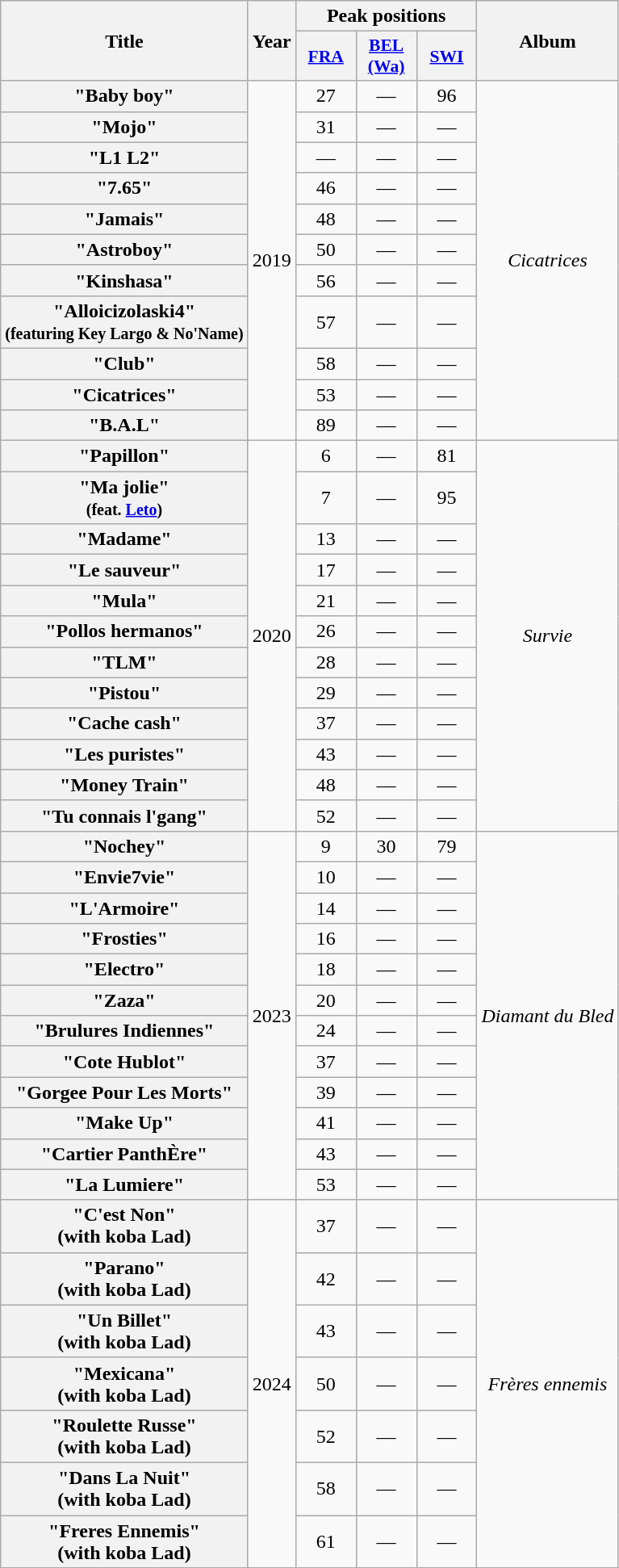<table class="wikitable plainrowheaders" style="text-align:center">
<tr>
<th scope="col" rowspan="2">Title</th>
<th scope="col" rowspan="2">Year</th>
<th scope="col" colspan="3">Peak positions</th>
<th scope="col" rowspan="2">Album</th>
</tr>
<tr>
<th scope="col" style="width:3em;font-size:90%;"><a href='#'>FRA</a><br></th>
<th scope="col" style="width:3em;font-size:90%;"><a href='#'>BEL <br>(Wa)</a><br></th>
<th scope="col" style="width:3em;font-size:90%;"><a href='#'>SWI</a><br></th>
</tr>
<tr>
<th scope="row">"Baby boy"</th>
<td rowspan="11">2019</td>
<td>27</td>
<td>—</td>
<td>96</td>
<td rowspan=11><em>Cicatrices</em></td>
</tr>
<tr>
<th scope="row">"Mojo"</th>
<td>31</td>
<td>—</td>
<td>—</td>
</tr>
<tr>
<th scope="row">"L1 L2"</th>
<td>—</td>
<td>—</td>
<td>—</td>
</tr>
<tr>
<th scope="row">"7.65"</th>
<td>46</td>
<td>—</td>
<td>—</td>
</tr>
<tr>
<th scope="row">"Jamais"</th>
<td>48</td>
<td>—</td>
<td>—</td>
</tr>
<tr>
<th scope="row">"Astroboy"</th>
<td>50</td>
<td>—</td>
<td>—</td>
</tr>
<tr>
<th scope="row">"Kinshasa"</th>
<td>56</td>
<td>—</td>
<td>—</td>
</tr>
<tr>
<th scope="row">"Alloicizolaski4" <br><small>(featuring Key Largo & No'Name)</small></th>
<td>57</td>
<td>—</td>
<td>—</td>
</tr>
<tr>
<th scope="row">"Club"</th>
<td>58</td>
<td>—</td>
<td>—</td>
</tr>
<tr>
<th scope="row">"Cicatrices"</th>
<td>53</td>
<td>—</td>
<td>—</td>
</tr>
<tr>
<th scope="row">"B.A.L"</th>
<td>89</td>
<td>—</td>
<td>—</td>
</tr>
<tr>
<th scope="row">"Papillon"</th>
<td rowspan="12">2020</td>
<td>6</td>
<td>—</td>
<td>81</td>
<td rowspan=12><em>Survie</em></td>
</tr>
<tr>
<th scope="row">"Ma jolie"<br><small>(feat. <a href='#'>Leto</a>)</small></th>
<td>7</td>
<td>—</td>
<td>95</td>
</tr>
<tr>
<th scope="row">"Madame"</th>
<td>13</td>
<td>—</td>
<td>—</td>
</tr>
<tr>
<th scope="row">"Le sauveur"</th>
<td>17</td>
<td>—</td>
<td>—</td>
</tr>
<tr>
<th scope="row">"Mula"</th>
<td>21</td>
<td>—</td>
<td>—</td>
</tr>
<tr>
<th scope="row">"Pollos hermanos"</th>
<td>26</td>
<td>—</td>
<td>—</td>
</tr>
<tr>
<th scope="row">"TLM"</th>
<td>28</td>
<td>—</td>
<td>—</td>
</tr>
<tr>
<th scope="row">"Pistou"</th>
<td>29</td>
<td>—</td>
<td>—</td>
</tr>
<tr>
<th scope="row">"Cache cash"</th>
<td>37</td>
<td>—</td>
<td>—</td>
</tr>
<tr>
<th scope="row">"Les puristes"</th>
<td>43</td>
<td>—</td>
<td>—</td>
</tr>
<tr>
<th scope="row">"Money Train"</th>
<td>48</td>
<td>—</td>
<td>—</td>
</tr>
<tr>
<th scope="row">"Tu connais l'gang"</th>
<td>52</td>
<td>—</td>
<td>—</td>
</tr>
<tr>
<th scope="row">"Nochey"</th>
<td rowspan=12>2023</td>
<td>9</td>
<td>30</td>
<td>79</td>
<td rowspan=12><em>Diamant du Bled</em></td>
</tr>
<tr>
<th scope="row">"Envie7vie"</th>
<td>10</td>
<td>—</td>
<td>—</td>
</tr>
<tr>
<th scope="row">"L'Armoire"</th>
<td>14</td>
<td>—</td>
<td>—</td>
</tr>
<tr>
<th scope="row">"Frosties"</th>
<td>16</td>
<td>—</td>
<td>—</td>
</tr>
<tr>
<th scope="row">"Electro"</th>
<td>18</td>
<td>—</td>
<td>—</td>
</tr>
<tr>
<th scope="row">"Zaza"</th>
<td>20</td>
<td>—</td>
<td>—</td>
</tr>
<tr>
<th scope="row">"Brulures Indiennes"</th>
<td>24</td>
<td>—</td>
<td>—</td>
</tr>
<tr>
<th scope="row">"Cote Hublot"</th>
<td>37</td>
<td>—</td>
<td>—</td>
</tr>
<tr>
<th scope="row">"Gorgee Pour Les Morts"</th>
<td>39</td>
<td>—</td>
<td>—</td>
</tr>
<tr>
<th scope="row">"Make Up"</th>
<td>41</td>
<td>—</td>
<td>—</td>
</tr>
<tr>
<th scope="row">"Cartier PanthÈre"</th>
<td>43</td>
<td>—</td>
<td>—</td>
</tr>
<tr>
<th scope="row">"La Lumiere"</th>
<td>53</td>
<td>—</td>
<td>—</td>
</tr>
<tr>
<th scope="row">"C'est Non"<br>(with koba Lad)</th>
<td rowspan=7>2024</td>
<td>37</td>
<td>—</td>
<td>—</td>
<td rowspan=7><em>Frères ennemis</em></td>
</tr>
<tr>
<th scope="row">"Parano"<br>(with koba Lad)</th>
<td>42</td>
<td>—</td>
<td>—</td>
</tr>
<tr>
<th scope="row">"Un Billet"<br>(with koba Lad)</th>
<td>43</td>
<td>—</td>
<td>—</td>
</tr>
<tr>
<th scope="row">"Mexicana"<br>(with koba Lad)</th>
<td>50</td>
<td>—</td>
<td>—</td>
</tr>
<tr>
<th scope="row">"Roulette Russe"<br>(with koba Lad)</th>
<td>52</td>
<td>—</td>
<td>—</td>
</tr>
<tr>
<th scope="row">"Dans La Nuit"<br>(with koba Lad)</th>
<td>58</td>
<td>—</td>
<td>—</td>
</tr>
<tr>
<th scope="row">"Freres Ennemis"<br>(with koba Lad)</th>
<td>61</td>
<td>—</td>
<td>—</td>
</tr>
</table>
